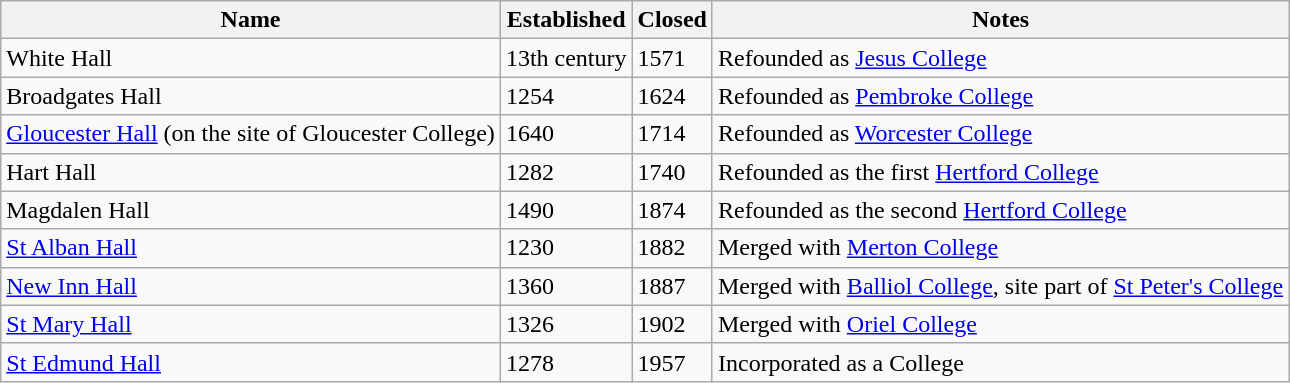<table class="wikitable sortable">
<tr>
<th>Name</th>
<th>Established</th>
<th>Closed</th>
<th>Notes</th>
</tr>
<tr>
<td>White Hall</td>
<td>13th century</td>
<td>1571</td>
<td>Refounded as <a href='#'>Jesus College</a></td>
</tr>
<tr>
<td>Broadgates Hall</td>
<td>1254</td>
<td>1624</td>
<td>Refounded as <a href='#'>Pembroke College</a></td>
</tr>
<tr>
<td><a href='#'>Gloucester Hall</a> (on the site of Gloucester College)</td>
<td>1640</td>
<td>1714</td>
<td>Refounded as <a href='#'>Worcester College</a></td>
</tr>
<tr>
<td>Hart Hall</td>
<td>1282</td>
<td>1740</td>
<td>Refounded as the first <a href='#'>Hertford College</a></td>
</tr>
<tr>
<td>Magdalen Hall</td>
<td>1490</td>
<td>1874</td>
<td>Refounded as the second <a href='#'>Hertford College</a></td>
</tr>
<tr>
<td><a href='#'>St Alban Hall</a></td>
<td>1230</td>
<td>1882</td>
<td>Merged with <a href='#'>Merton College</a></td>
</tr>
<tr>
<td><a href='#'>New Inn Hall</a></td>
<td>1360</td>
<td>1887</td>
<td>Merged with <a href='#'>Balliol College</a>, site part of <a href='#'>St Peter's College</a></td>
</tr>
<tr>
<td><a href='#'>St Mary Hall</a></td>
<td>1326</td>
<td>1902</td>
<td>Merged with <a href='#'>Oriel College</a></td>
</tr>
<tr>
<td><a href='#'>St Edmund Hall</a></td>
<td>1278</td>
<td>1957</td>
<td>Incorporated as a College</td>
</tr>
</table>
